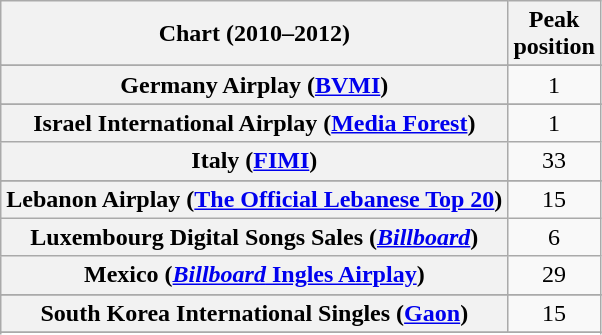<table class="wikitable plainrowheaders sortable" style="text-align:center">
<tr>
<th scope="col">Chart (2010–2012)</th>
<th scope="col">Peak<br>position</th>
</tr>
<tr>
</tr>
<tr>
</tr>
<tr>
</tr>
<tr>
</tr>
<tr>
</tr>
<tr>
</tr>
<tr>
</tr>
<tr>
</tr>
<tr>
</tr>
<tr>
</tr>
<tr>
</tr>
<tr>
<th scope="row">Germany Airplay (<a href='#'>BVMI</a>)</th>
<td>1</td>
</tr>
<tr>
</tr>
<tr>
</tr>
<tr>
<th scope="row">Israel International Airplay (<a href='#'>Media Forest</a>)</th>
<td>1</td>
</tr>
<tr>
<th scope="row">Italy (<a href='#'>FIMI</a>)</th>
<td>33</td>
</tr>
<tr>
</tr>
<tr>
<th scope="row">Lebanon Airplay (<a href='#'>The Official Lebanese Top 20</a>)</th>
<td>15</td>
</tr>
<tr>
<th scope="row">Luxembourg Digital Songs Sales (<em><a href='#'>Billboard</a></em>)</th>
<td>6</td>
</tr>
<tr>
<th scope="row">Mexico (<a href='#'><em>Billboard</em> Ingles Airplay</a>)</th>
<td>29</td>
</tr>
<tr>
</tr>
<tr>
</tr>
<tr>
</tr>
<tr>
</tr>
<tr>
<th scope="row">South Korea International Singles (<a href='#'>Gaon</a>)</th>
<td>15</td>
</tr>
<tr>
</tr>
<tr>
</tr>
<tr>
</tr>
<tr>
</tr>
</table>
